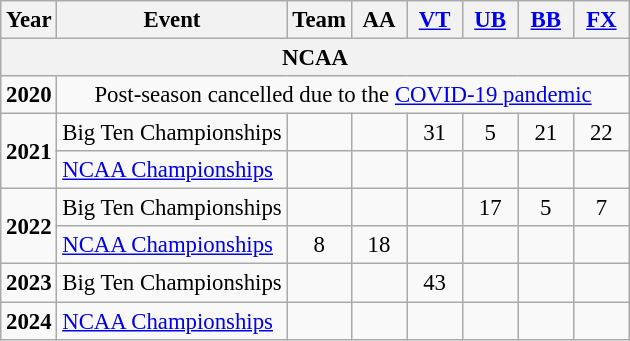<table class="wikitable" style="text-align:center; font-size:95%;">
<tr>
<th align="center">Year</th>
<th align="center">Event</th>
<th style="width:30px;">Team</th>
<th style="width:30px;">AA</th>
<th style="width:30px;"><a href='#'>VT</a></th>
<th style="width:30px;"><a href='#'>UB</a></th>
<th style="width:30px;"><a href='#'>BB</a></th>
<th style="width:30px;"><a href='#'>FX</a></th>
</tr>
<tr>
<th colspan="8">NCAA</th>
</tr>
<tr>
<td><strong>2020</strong></td>
<td colspan="7">Post-season cancelled due to the <a href='#'>COVID-19 pandemic</a></td>
</tr>
<tr>
<td rowspan="2"><strong>2021</strong></td>
<td align="left">Big Ten Championships</td>
<td></td>
<td></td>
<td>31</td>
<td>5</td>
<td>21</td>
<td>22</td>
</tr>
<tr>
<td align="left"><a href='#'>NCAA Championships</a></td>
<td></td>
<td></td>
<td></td>
<td></td>
<td></td>
<td></td>
</tr>
<tr>
<td rowspan="2"><strong>2022</strong></td>
<td align="left">Big Ten Championships</td>
<td></td>
<td></td>
<td></td>
<td>17</td>
<td>5</td>
<td>7</td>
</tr>
<tr>
<td align="left"><a href='#'>NCAA Championships</a></td>
<td>8</td>
<td>18</td>
<td></td>
<td></td>
<td></td>
<td></td>
</tr>
<tr>
<td rowspan="1"><strong>2023</strong></td>
<td align="left">Big Ten Championships</td>
<td></td>
<td></td>
<td>43</td>
<td></td>
<td></td>
<td></td>
</tr>
<tr>
<td rowspan="1"><strong>2024</strong></td>
<td align=left><a href='#'>NCAA Championships</a></td>
<td></td>
<td></td>
<td></td>
<td></td>
<td></td>
<td></td>
</tr>
</table>
